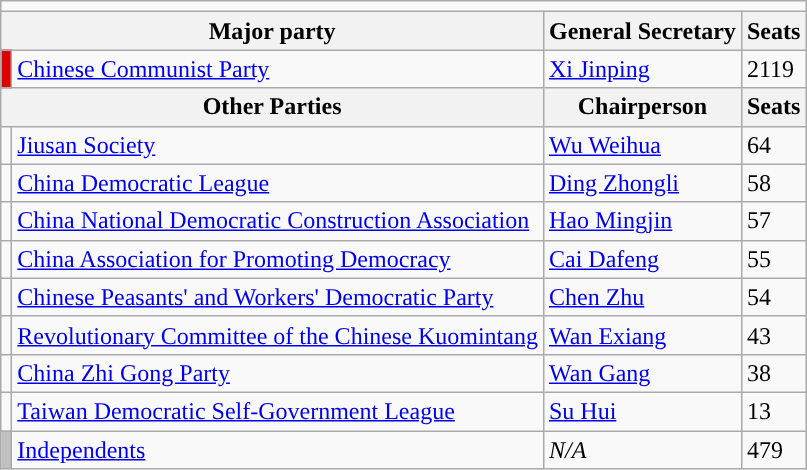<table class="wikitable">
<tr>
<td colspan=7></td>
</tr>
<tr>
<th colspan="2">Major party</th>
<th>General Secretary</th>
<th>Seats</th>
</tr>
<tr>
<td style="background: #DD0000"></td>
<td><a href='#'>Chinese Communist Party</a></td>
<td><a href='#'>Xi Jinping</a></td>
<td>2119</td>
</tr>
<tr>
<th colspan="2">Other Parties</th>
<th>Chairperson</th>
<th>Seats</th>
</tr>
<tr>
<td style="background: "></td>
<td><a href='#'>Jiusan Society</a></td>
<td><a href='#'>Wu Weihua</a></td>
<td>64</td>
</tr>
<tr>
<td style="background: "></td>
<td><a href='#'>China Democratic League</a></td>
<td><a href='#'>Ding Zhongli</a></td>
<td>58</td>
</tr>
<tr>
<td style="background: "></td>
<td><a href='#'>China National Democratic Construction Association</a></td>
<td><a href='#'>Hao Mingjin</a></td>
<td>57</td>
</tr>
<tr>
<td style="background: "></td>
<td><a href='#'>China Association for Promoting Democracy</a></td>
<td><a href='#'>Cai Dafeng</a></td>
<td>55</td>
</tr>
<tr>
<td style="background: "></td>
<td><a href='#'>Chinese Peasants' and Workers' Democratic Party</a></td>
<td><a href='#'>Chen Zhu</a></td>
<td>54</td>
</tr>
<tr>
<td style="background: "></td>
<td><a href='#'>Revolutionary Committee of the Chinese Kuomintang</a></td>
<td><a href='#'>Wan Exiang</a></td>
<td>43</td>
</tr>
<tr>
<td style="background: "></td>
<td><a href='#'>China Zhi Gong Party</a></td>
<td><a href='#'>Wan Gang</a></td>
<td>38</td>
</tr>
<tr>
<td style="background: "></td>
<td><a href='#'>Taiwan Democratic Self-Government League</a></td>
<td><a href='#'>Su Hui</a></td>
<td>13</td>
</tr>
<tr>
<td style="background: #C0C0C0"></td>
<td><a href='#'>Independents</a></td>
<td><em>N/A</em></td>
<td>479</td>
</tr>
</table>
